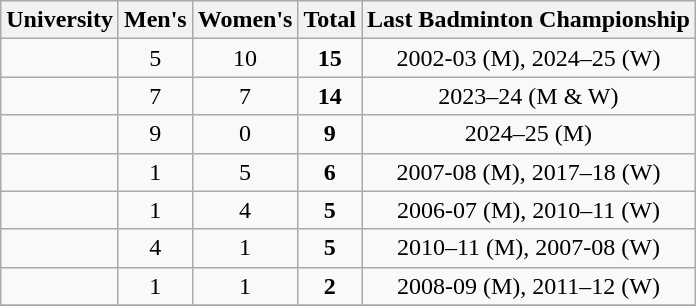<table class="wikitable" style="text align: center">
<tr bgcolor="#efefef">
<th>University</th>
<th>Men's</th>
<th>Women's</th>
<th>Total</th>
<th>Last Badminton Championship</th>
</tr>
<tr align="center">
<td align="left"><strong></strong></td>
<td>5</td>
<td>10</td>
<td><strong>15</strong></td>
<td>2002-03 (M), 2024–25 (W)</td>
</tr>
<tr align="center">
<td align="left"><strong></strong></td>
<td>7</td>
<td>7</td>
<td><strong>14</strong></td>
<td>2023–24 (M & W)</td>
</tr>
<tr align="center">
<td align="left"><strong></strong></td>
<td>9</td>
<td>0</td>
<td><strong>9</strong></td>
<td>2024–25 (M)</td>
</tr>
<tr align="center">
<td align="left"><strong></strong></td>
<td>1</td>
<td>5</td>
<td><strong>6</strong></td>
<td>2007-08 (M), 2017–18 (W)</td>
</tr>
<tr align="center">
<td align="left"><strong></strong></td>
<td>1</td>
<td>4</td>
<td><strong>5</strong></td>
<td>2006-07 (M), 2010–11 (W)</td>
</tr>
<tr align="center">
<td align="left"><strong></strong></td>
<td>4</td>
<td>1</td>
<td><strong>5</strong></td>
<td>2010–11 (M), 2007-08 (W)</td>
</tr>
<tr align="center">
<td align="left"><strong></strong></td>
<td>1</td>
<td>1</td>
<td><strong>2</strong></td>
<td>2008-09 (M), 2011–12 (W)</td>
</tr>
<tr>
</tr>
</table>
